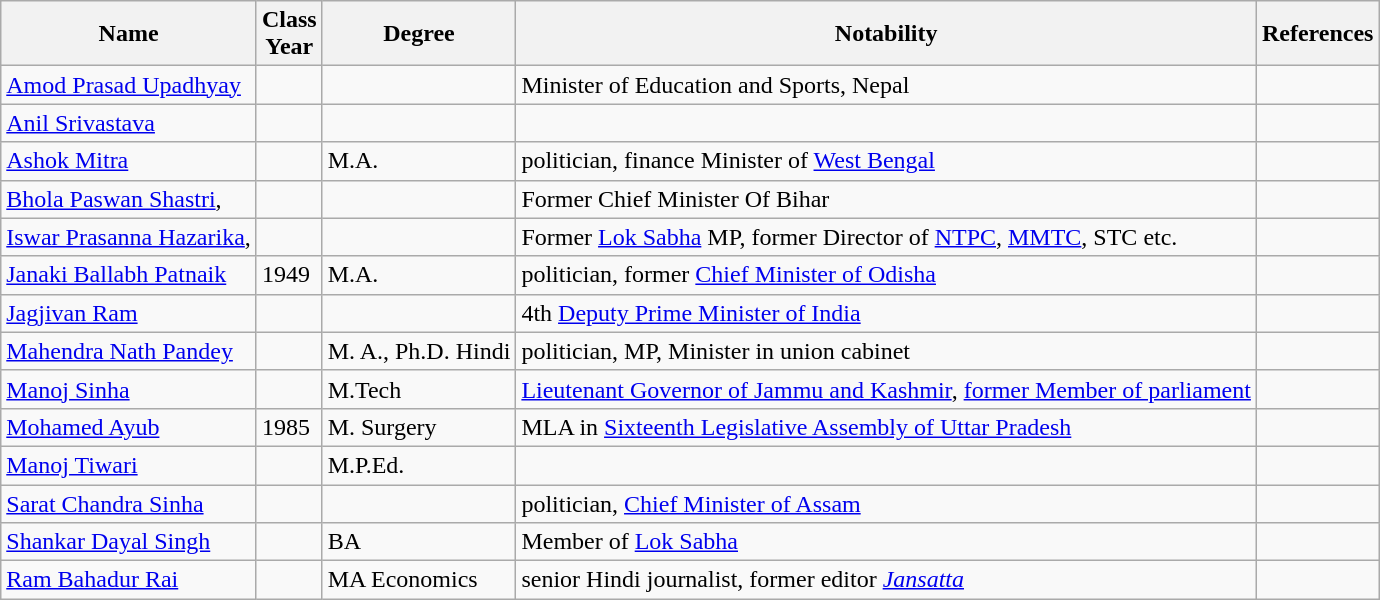<table class="wikitable">
<tr>
<th>Name</th>
<th>Class<br>Year</th>
<th>Degree</th>
<th>Notability</th>
<th>References</th>
</tr>
<tr>
<td><a href='#'>Amod Prasad Upadhyay</a></td>
<td></td>
<td></td>
<td>Minister of Education and Sports, Nepal</td>
<td></td>
</tr>
<tr>
<td><a href='#'>Anil Srivastava</a></td>
<td></td>
<td></td>
<td></td>
<td></td>
</tr>
<tr>
<td><a href='#'>Ashok Mitra</a></td>
<td></td>
<td>M.A.</td>
<td>politician, finance Minister of <a href='#'>West Bengal</a></td>
<td></td>
</tr>
<tr>
<td><a href='#'>Bhola Paswan Shastri</a>,</td>
<td></td>
<td></td>
<td>Former Chief Minister Of Bihar</td>
<td></td>
</tr>
<tr>
<td><a href='#'>Iswar Prasanna Hazarika</a>,</td>
<td></td>
<td></td>
<td>Former <a href='#'>Lok Sabha</a> MP, former Director of <a href='#'>NTPC</a>, <a href='#'>MMTC</a>, STC etc.</td>
<td></td>
</tr>
<tr>
<td><a href='#'>Janaki Ballabh Patnaik</a></td>
<td>1949</td>
<td>M.A.</td>
<td>politician, former <a href='#'>Chief Minister of Odisha</a></td>
<td></td>
</tr>
<tr>
<td><a href='#'>Jagjivan Ram</a></td>
<td></td>
<td></td>
<td>4th <a href='#'>Deputy Prime Minister of India</a></td>
<td></td>
</tr>
<tr>
<td><a href='#'>Mahendra Nath Pandey</a></td>
<td></td>
<td>M. A., Ph.D. Hindi</td>
<td>politician, MP, Minister in union cabinet</td>
<td></td>
</tr>
<tr>
<td><a href='#'>Manoj Sinha</a></td>
<td></td>
<td>M.Tech</td>
<td><a href='#'>Lieutenant Governor of Jammu and Kashmir</a>, <a href='#'>former Member of parliament</a></td>
<td></td>
</tr>
<tr>
<td><a href='#'>Mohamed Ayub</a></td>
<td>1985</td>
<td>M. Surgery</td>
<td>MLA in <a href='#'>Sixteenth Legislative Assembly of Uttar Pradesh</a></td>
<td></td>
</tr>
<tr>
<td><a href='#'>Manoj Tiwari</a></td>
<td></td>
<td>M.P.Ed.</td>
<td></td>
<td></td>
</tr>
<tr>
<td><a href='#'>Sarat Chandra Sinha</a></td>
<td></td>
<td></td>
<td>politician, <a href='#'>Chief Minister of Assam</a></td>
<td></td>
</tr>
<tr>
<td><a href='#'>Shankar Dayal Singh</a></td>
<td></td>
<td>BA</td>
<td>Member of <a href='#'>Lok Sabha</a></td>
<td></td>
</tr>
<tr>
<td><a href='#'>Ram Bahadur Rai</a></td>
<td></td>
<td>MA Economics</td>
<td>senior Hindi journalist, former editor <em><a href='#'>Jansatta</a></em></td>
<td></td>
</tr>
</table>
